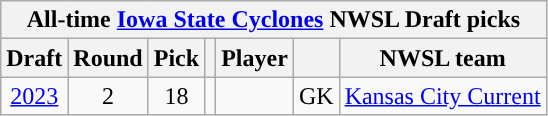<table class="wikitable sortable" style="text-align: center;">
<tr>
<th colspan="7" style="background:#">All-time <a href='#'><span>Iowa State Cyclones</span></a> NWSL Draft picks</th>
</tr>
<tr>
<th scope="col">Draft</th>
<th scope="col">Round</th>
<th scope="col">Pick</th>
<th scope="col"></th>
<th scope="col">Player</th>
<th scope="col"></th>
<th scope="col">NWSL team</th>
</tr>
<tr>
<td><a href='#'>2023</a></td>
<td>2</td>
<td>18</td>
<td></td>
<td></td>
<td>GK</td>
<td><a href='#'>Kansas City Current</a></td>
</tr>
</table>
